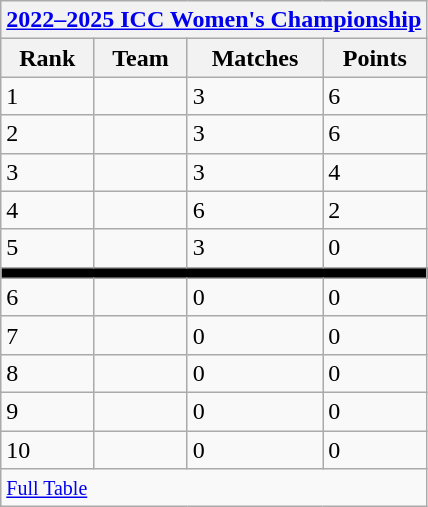<table class="wikitable" style="white-space: nowrap;" style="text-align:center">
<tr>
<th colspan="4"><a href='#'>2022–2025 ICC Women's Championship</a></th>
</tr>
<tr>
<th>Rank</th>
<th>Team</th>
<th>Matches</th>
<th>Points</th>
</tr>
<tr>
<td>1</td>
<td style="text-align:left"></td>
<td>3</td>
<td>6</td>
</tr>
<tr>
<td>2</td>
<td style="text-align:left"></td>
<td>3</td>
<td>6</td>
</tr>
<tr>
<td>3</td>
<td style="text-align:left"></td>
<td>3</td>
<td>4</td>
</tr>
<tr>
<td>4</td>
<td style="text-align:left"></td>
<td>6</td>
<td>2</td>
</tr>
<tr>
<td>5</td>
<td style="text-align:left"></td>
<td>3</td>
<td>0</td>
</tr>
<tr>
<td colspan="4" style="background-color:#000"></td>
</tr>
<tr>
<td>6</td>
<td style="text-align:left"></td>
<td>0</td>
<td>0</td>
</tr>
<tr>
<td>7</td>
<td style="text-align:left"></td>
<td>0</td>
<td>0</td>
</tr>
<tr>
<td>8</td>
<td style="text-align:left"></td>
<td>0</td>
<td>0</td>
</tr>
<tr>
<td>9</td>
<td style="text-align:left"></td>
<td>0</td>
<td>0</td>
</tr>
<tr>
<td>10</td>
<td style="text-align:left"></td>
<td>0</td>
<td>0</td>
</tr>
<tr>
<td colspan="4"><small><a href='#'>Full Table</a></small></td>
</tr>
</table>
